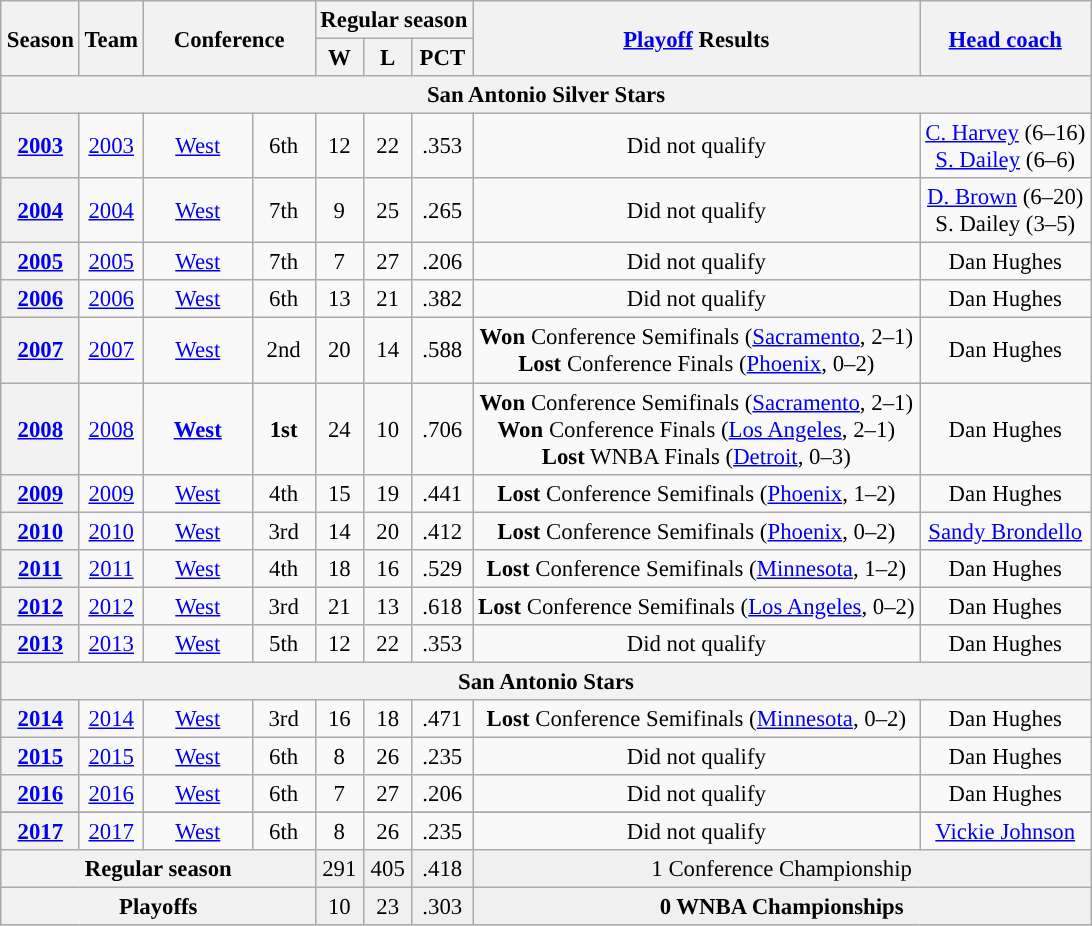<table class="wikitable" style="margin:1em auto; font-size:95%; text-align: center;">
<tr>
<th rowspan=2>Season</th>
<th rowspan=2>Team</th>
<th rowspan=2 colspan=2>Conference</th>
<th colspan=3>Regular season</th>
<th rowspan=2><a href='#'>Playoff</a> Results</th>
<th rowspan=2><a href='#'>Head coach</a></th>
</tr>
<tr>
<th>W</th>
<th>L</th>
<th>PCT</th>
</tr>
<tr>
<th colspan=9>San Antonio Silver Stars</th>
</tr>
<tr>
<th><a href='#'>2003</a></th>
<td><a href='#'>2003</a></td>
<td style="width: 10%"><a href='#'>West</a></td>
<td>6th</td>
<td>12</td>
<td>22</td>
<td>.353</td>
<td>Did not qualify</td>
<td><a href='#'>C. Harvey</a> (6–16)<br><a href='#'>S. Dailey</a> (6–6)</td>
</tr>
<tr>
<th><a href='#'>2004</a></th>
<td><a href='#'>2004</a></td>
<td style="width: 10%"><a href='#'>West</a></td>
<td>7th</td>
<td>9</td>
<td>25</td>
<td>.265</td>
<td>Did not qualify</td>
<td><a href='#'>D. Brown</a> (6–20)<br>S. Dailey (3–5)</td>
</tr>
<tr>
<th><a href='#'>2005</a></th>
<td><a href='#'>2005</a></td>
<td style="width: 10%"><a href='#'>West</a></td>
<td>7th</td>
<td>7</td>
<td>27</td>
<td>.206</td>
<td>Did not qualify</td>
<td>Dan Hughes</td>
</tr>
<tr>
<th><a href='#'>2006</a></th>
<td><a href='#'>2006</a></td>
<td style="width: 10%"><a href='#'>West</a></td>
<td>6th</td>
<td>13</td>
<td>21</td>
<td>.382</td>
<td>Did not qualify</td>
<td>Dan Hughes</td>
</tr>
<tr>
<th><a href='#'>2007</a></th>
<td><a href='#'>2007</a></td>
<td style="width: 10%"><a href='#'>West</a></td>
<td>2nd</td>
<td>20</td>
<td>14</td>
<td>.588</td>
<td><strong>Won</strong> Conference Semifinals (<a href='#'>Sacramento</a>, 2–1)<br><strong>Lost</strong> Conference Finals (<a href='#'>Phoenix</a>, 0–2)</td>
<td>Dan Hughes</td>
</tr>
<tr>
<th><a href='#'>2008</a></th>
<td><a href='#'>2008</a></td>
<td style="width: 10%"><strong><a href='#'>West</a></strong></td>
<td><strong>1st</strong></td>
<td>24</td>
<td>10</td>
<td>.706</td>
<td><strong>Won</strong> Conference Semifinals (<a href='#'>Sacramento</a>, 2–1)<br><strong>Won</strong> Conference Finals (<a href='#'>Los Angeles</a>, 2–1)<br><strong>Lost</strong> WNBA Finals (<a href='#'>Detroit</a>, 0–3)</td>
<td>Dan Hughes</td>
</tr>
<tr>
<th><a href='#'>2009</a></th>
<td><a href='#'>2009</a></td>
<td style="width: 10%"><a href='#'>West</a></td>
<td>4th</td>
<td>15</td>
<td>19</td>
<td>.441</td>
<td><strong>Lost</strong> Conference Semifinals (<a href='#'>Phoenix</a>, 1–2)</td>
<td>Dan Hughes</td>
</tr>
<tr>
<th><a href='#'>2010</a></th>
<td><a href='#'>2010</a></td>
<td style="width: 10%"><a href='#'>West</a></td>
<td>3rd</td>
<td>14</td>
<td>20</td>
<td>.412</td>
<td><strong>Lost</strong> Conference Semifinals (<a href='#'>Phoenix</a>, 0–2)</td>
<td><a href='#'>Sandy Brondello</a></td>
</tr>
<tr>
<th><a href='#'>2011</a></th>
<td><a href='#'>2011</a></td>
<td style="width: 10%"><a href='#'>West</a></td>
<td>4th</td>
<td>18</td>
<td>16</td>
<td>.529</td>
<td><strong>Lost</strong> Conference Semifinals (<a href='#'>Minnesota</a>, 1–2)</td>
<td>Dan Hughes</td>
</tr>
<tr>
<th><a href='#'>2012</a></th>
<td><a href='#'>2012</a></td>
<td style="width: 10%"><a href='#'>West</a></td>
<td>3rd</td>
<td>21</td>
<td>13</td>
<td>.618</td>
<td><strong>Lost</strong> Conference Semifinals (<a href='#'>Los Angeles</a>, 0–2)</td>
<td>Dan Hughes</td>
</tr>
<tr>
<th><a href='#'>2013</a></th>
<td><a href='#'>2013</a></td>
<td style="width: 10%"><a href='#'>West</a></td>
<td>5th</td>
<td>12</td>
<td>22</td>
<td>.353</td>
<td>Did not qualify</td>
<td>Dan Hughes</td>
</tr>
<tr>
<th colspan=9>San Antonio Stars</th>
</tr>
<tr>
<th><a href='#'>2014</a></th>
<td><a href='#'>2014</a></td>
<td style="width: 10%"><a href='#'>West</a></td>
<td>3rd</td>
<td>16</td>
<td>18</td>
<td>.471</td>
<td><strong>Lost</strong> Conference Semifinals (<a href='#'>Minnesota</a>, 0–2)</td>
<td>Dan Hughes</td>
</tr>
<tr>
<th><a href='#'>2015</a></th>
<td><a href='#'>2015</a></td>
<td style="width: 10%"><a href='#'>West</a></td>
<td>6th</td>
<td>8</td>
<td>26</td>
<td>.235</td>
<td>Did not qualify</td>
<td>Dan Hughes</td>
</tr>
<tr>
<th><a href='#'>2016</a></th>
<td><a href='#'>2016</a></td>
<td style="width: 10%"><a href='#'>West</a></td>
<td>6th</td>
<td>7</td>
<td>27</td>
<td>.206</td>
<td>Did not qualify</td>
<td>Dan Hughes</td>
</tr>
<tr style="background:#f0f0f0">
</tr>
<tr>
<th><a href='#'>2017</a></th>
<td><a href='#'>2017</a></td>
<td style="width: 10%"><a href='#'>West</a></td>
<td>6th</td>
<td>8</td>
<td>26</td>
<td>.235</td>
<td>Did not qualify</td>
<td><a href='#'>Vickie Johnson</a></td>
</tr>
<tr style="background:#f0f0f0">
<th colspan=4>Regular season</th>
<td>291</td>
<td>405</td>
<td>.418</td>
<td colspan=2>1 Conference Championship</td>
</tr>
<tr style="background:#f0f0f0">
<th colspan=4>Playoffs</th>
<td>10</td>
<td>23</td>
<td>.303</td>
<td colspan=2><strong>0 WNBA Championships</strong></td>
</tr>
</table>
